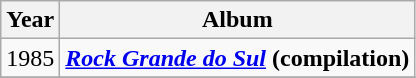<table class="wikitable">
<tr>
<th>Year</th>
<th>Album</th>
</tr>
<tr>
<td>1985</td>
<td><strong><em><a href='#'>Rock Grande do Sul</a></em></strong> <strong>(compilation)</strong></td>
</tr>
<tr>
</tr>
</table>
